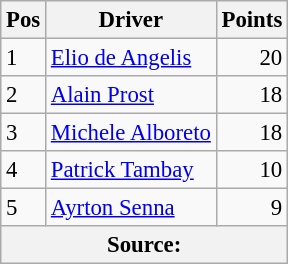<table class="wikitable" style="font-size: 95%;">
<tr>
<th>Pos</th>
<th>Driver</th>
<th>Points</th>
</tr>
<tr>
<td>1</td>
<td> <a href='#'>Elio de Angelis</a></td>
<td align="right">20</td>
</tr>
<tr>
<td>2</td>
<td> <a href='#'>Alain Prost</a></td>
<td align="right">18</td>
</tr>
<tr>
<td>3</td>
<td> <a href='#'>Michele Alboreto</a></td>
<td align="right">18</td>
</tr>
<tr>
<td>4</td>
<td> <a href='#'>Patrick Tambay</a></td>
<td align="right">10</td>
</tr>
<tr>
<td>5</td>
<td> <a href='#'>Ayrton Senna</a></td>
<td align="right">9</td>
</tr>
<tr>
<th colspan=4>Source: </th>
</tr>
</table>
